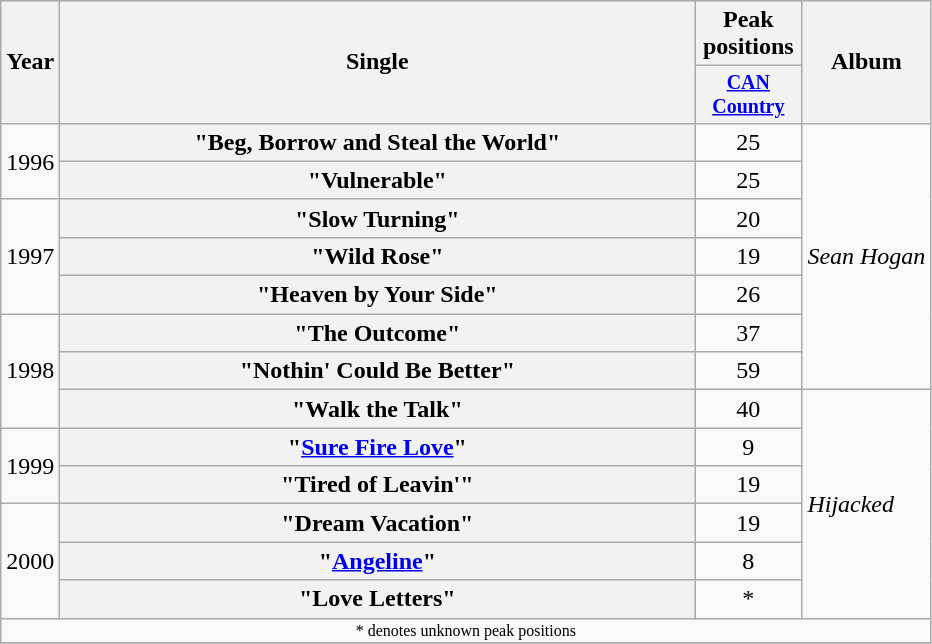<table class="wikitable plainrowheaders" style="text-align:center;">
<tr>
<th rowspan="2">Year</th>
<th rowspan="2" style="width:26em;">Single</th>
<th>Peak positions</th>
<th rowspan="2">Album</th>
</tr>
<tr style="font-size:smaller;">
<th width="65"><a href='#'>CAN Country</a></th>
</tr>
<tr>
<td rowspan="2">1996</td>
<th scope="row">"Beg, Borrow and Steal the World"</th>
<td>25</td>
<td align="left" rowspan="7"><em>Sean Hogan</em></td>
</tr>
<tr>
<th scope="row">"Vulnerable"</th>
<td>25</td>
</tr>
<tr>
<td rowspan="3">1997</td>
<th scope="row">"Slow Turning"</th>
<td>20</td>
</tr>
<tr>
<th scope="row">"Wild Rose"</th>
<td>19</td>
</tr>
<tr>
<th scope="row">"Heaven by Your Side"</th>
<td>26</td>
</tr>
<tr>
<td rowspan="3">1998</td>
<th scope="row">"The Outcome"</th>
<td>37</td>
</tr>
<tr>
<th scope="row">"Nothin' Could Be Better"</th>
<td>59</td>
</tr>
<tr>
<th scope="row">"Walk the Talk"</th>
<td>40</td>
<td align="left" rowspan="6"><em>Hijacked</em></td>
</tr>
<tr>
<td rowspan="2">1999</td>
<th scope="row">"<a href='#'>Sure Fire Love</a>"</th>
<td>9</td>
</tr>
<tr>
<th scope="row">"Tired of Leavin'"</th>
<td>19</td>
</tr>
<tr>
<td rowspan="3">2000</td>
<th scope="row">"Dream Vacation"</th>
<td>19</td>
</tr>
<tr>
<th scope="row">"<a href='#'>Angeline</a>"</th>
<td>8</td>
</tr>
<tr>
<th scope="row">"Love Letters"</th>
<td>*</td>
</tr>
<tr>
<td colspan="5" style="font-size:8pt">* denotes unknown peak positions</td>
</tr>
<tr>
</tr>
</table>
